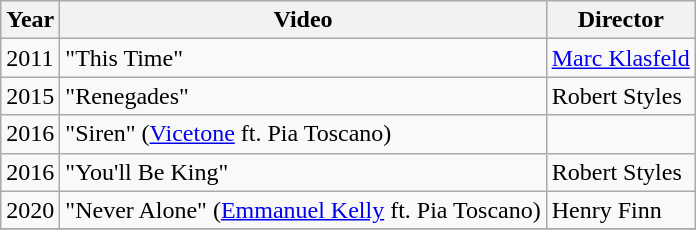<table class="wikitable sortable">
<tr>
<th>Year</th>
<th>Video</th>
<th>Director</th>
</tr>
<tr>
<td>2011</td>
<td>"This Time"</td>
<td><a href='#'>Marc Klasfeld</a></td>
</tr>
<tr>
<td>2015</td>
<td>"Renegades"</td>
<td>Robert Styles</td>
</tr>
<tr>
<td>2016</td>
<td>"Siren" (<a href='#'>Vicetone</a> ft. Pia Toscano)</td>
<td></td>
</tr>
<tr>
<td>2016</td>
<td>"You'll Be King"</td>
<td>Robert Styles</td>
</tr>
<tr>
<td>2020</td>
<td>"Never Alone" (<a href='#'>Emmanuel Kelly</a> ft. Pia Toscano) </td>
<td>Henry Finn</td>
</tr>
<tr>
</tr>
</table>
